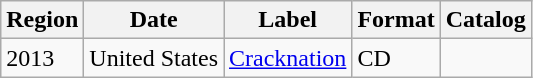<table class="wikitable">
<tr>
<th>Region</th>
<th>Date</th>
<th>Label</th>
<th>Format</th>
<th>Catalog</th>
</tr>
<tr>
<td>2013</td>
<td>United States</td>
<td><a href='#'>Cracknation</a></td>
<td>CD</td>
<td></td>
</tr>
</table>
